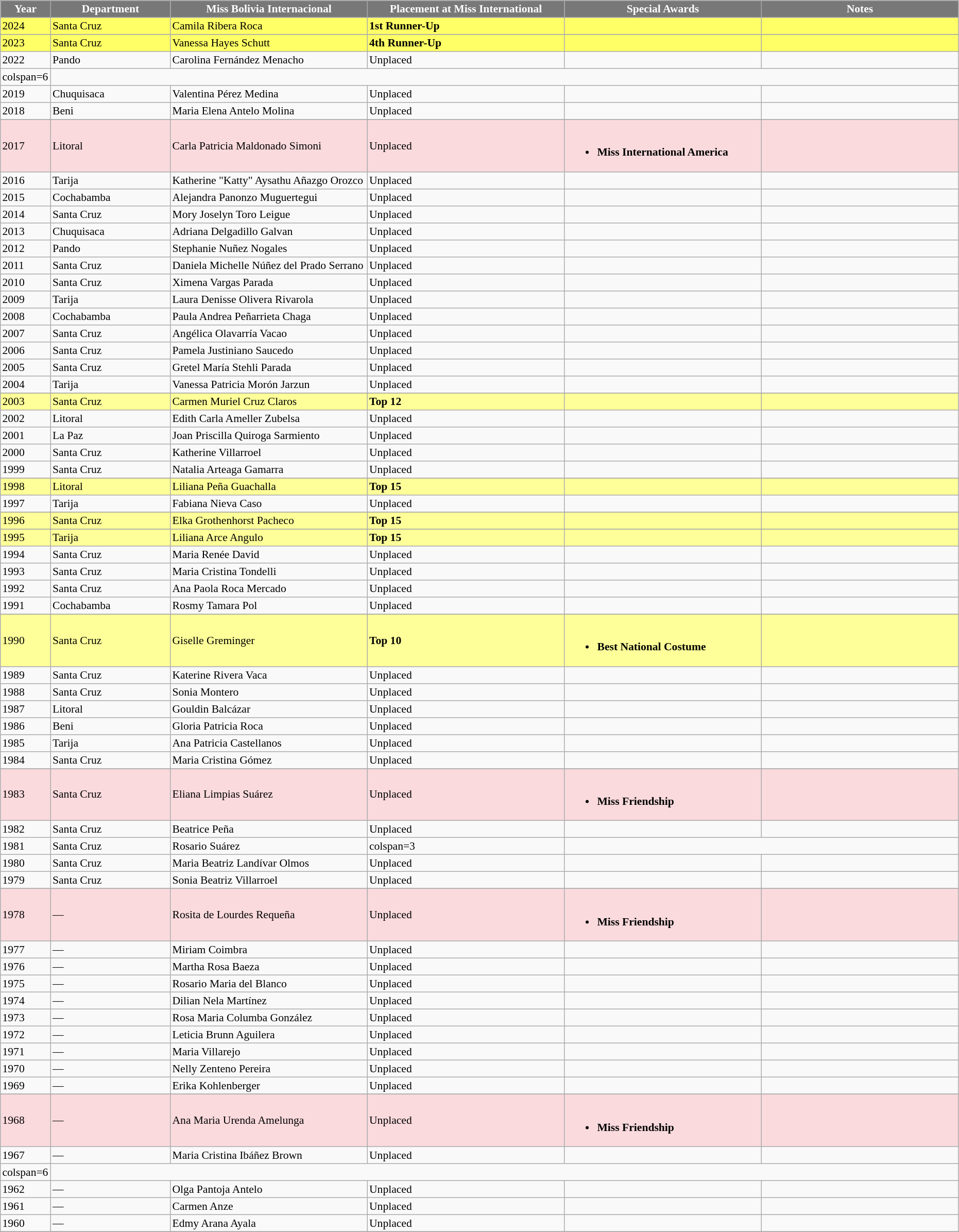<table class="sortable" border="5" cellpadding="2" cellspacing="0" align=" 0 1em 0 0" style="background: #f9f9f9; border: 1px #aaa solid; border-collapse: collapse; font-size: 90%">
<tr>
<th width="60" style="background-color:#787878;color:#FFFFFF;">Year</th>
<th width="150" style="background-color:#787878;color:#FFFFFF;">Department</th>
<th width="250" style="background-color:#787878;color:#FFFFFF;">Miss Bolivia Internacional</th>
<th width="250" style="background-color:#787878;color:#FFFFFF;">Placement at Miss International</th>
<th width="250" style="background-color:#787878;color:#FFFFFF;">Special Awards</th>
<th width="250" style="background-color:#787878;color:#FFFFFF;">Notes</th>
</tr>
<tr style="background-color:#FFFF66; ">
<td>2024</td>
<td>Santa Cruz</td>
<td>Camila Ribera Roca</td>
<td><strong>1st Runner-Up</strong></td>
<td></td>
<td></td>
</tr>
<tr>
</tr>
<tr style="background-color:#FFFF66; ">
<td>2023</td>
<td>Santa Cruz</td>
<td>Vanessa Hayes Schutt</td>
<td><strong>4th Runner-Up</strong></td>
<td></td>
<td></td>
</tr>
<tr>
<td>2022</td>
<td>Pando</td>
<td>Carolina Fernández Menacho</td>
<td>Unplaced</td>
<td></td>
<td></td>
</tr>
<tr>
<td>colspan=6 </td>
</tr>
<tr>
<td>2019</td>
<td>Chuquisaca</td>
<td>Valentina Pérez Medina</td>
<td>Unplaced</td>
<td></td>
<td></td>
</tr>
<tr>
<td>2018</td>
<td>Beni</td>
<td>Maria Elena Antelo Molina</td>
<td>Unplaced</td>
<td></td>
<td></td>
</tr>
<tr>
</tr>
<tr style="background-color:#FADADD; ">
<td>2017</td>
<td>Litoral</td>
<td>Carla Patricia Maldonado Simoni</td>
<td>Unplaced</td>
<td align="left"><br><ul><li><strong>Miss International America</strong></li></ul></td>
<td></td>
</tr>
<tr>
<td>2016</td>
<td>Tarija</td>
<td>Katherine "Katty" Aysathu Añazgo Orozco</td>
<td>Unplaced</td>
<td></td>
<td></td>
</tr>
<tr>
<td>2015</td>
<td>Cochabamba</td>
<td>Alejandra Panonzo Muguertegui</td>
<td>Unplaced</td>
<td></td>
<td></td>
</tr>
<tr>
<td>2014</td>
<td>Santa Cruz</td>
<td>Mory Joselyn Toro Leigue</td>
<td>Unplaced</td>
<td></td>
<td></td>
</tr>
<tr>
<td>2013</td>
<td>Chuquisaca</td>
<td>Adriana Delgadillo Galvan</td>
<td>Unplaced</td>
<td></td>
<td></td>
</tr>
<tr>
<td>2012</td>
<td>Pando</td>
<td>Stephanie Nuñez Nogales</td>
<td>Unplaced</td>
<td></td>
<td></td>
</tr>
<tr>
<td>2011</td>
<td>Santa Cruz</td>
<td>Daniela Michelle Núñez del Prado Serrano</td>
<td>Unplaced</td>
<td></td>
<td></td>
</tr>
<tr>
<td>2010</td>
<td>Santa Cruz</td>
<td>Ximena Vargas Parada</td>
<td>Unplaced</td>
<td></td>
<td></td>
</tr>
<tr>
<td>2009</td>
<td>Tarija</td>
<td>Laura Denisse Olivera Rivarola</td>
<td>Unplaced</td>
<td></td>
<td></td>
</tr>
<tr>
<td>2008</td>
<td>Cochabamba</td>
<td>Paula Andrea Peñarrieta Chaga</td>
<td>Unplaced</td>
<td></td>
<td></td>
</tr>
<tr>
<td>2007</td>
<td>Santa Cruz</td>
<td>Angélica Olavarría Vacao</td>
<td>Unplaced</td>
<td></td>
<td></td>
</tr>
<tr>
<td>2006</td>
<td>Santa Cruz</td>
<td>Pamela Justiniano Saucedo</td>
<td>Unplaced</td>
<td></td>
<td></td>
</tr>
<tr>
<td>2005</td>
<td>Santa Cruz</td>
<td>Gretel María Stehli Parada</td>
<td>Unplaced</td>
<td></td>
<td></td>
</tr>
<tr>
<td>2004</td>
<td>Tarija</td>
<td>Vanessa Patricia Morón Jarzun</td>
<td>Unplaced</td>
<td></td>
<td></td>
</tr>
<tr>
</tr>
<tr style="background-color:#FFFF99; ">
<td>2003</td>
<td>Santa Cruz</td>
<td>Carmen Muriel Cruz Claros</td>
<td><strong>Top 12</strong></td>
<td></td>
<td></td>
</tr>
<tr>
<td>2002</td>
<td>Litoral</td>
<td>Edith Carla Ameller Zubelsa</td>
<td>Unplaced</td>
<td></td>
<td></td>
</tr>
<tr>
<td>2001</td>
<td>La Paz</td>
<td>Joan Priscilla Quiroga Sarmiento</td>
<td>Unplaced</td>
<td></td>
<td></td>
</tr>
<tr>
<td>2000</td>
<td>Santa Cruz</td>
<td>Katherine Villarroel</td>
<td>Unplaced</td>
<td></td>
<td></td>
</tr>
<tr>
<td>1999</td>
<td>Santa Cruz</td>
<td>Natalia Arteaga Gamarra</td>
<td>Unplaced</td>
<td></td>
<td></td>
</tr>
<tr>
</tr>
<tr style="background-color:#FFFF99; ">
<td>1998</td>
<td>Litoral</td>
<td>Liliana Peña Guachalla</td>
<td><strong>Top 15</strong></td>
<td></td>
<td></td>
</tr>
<tr>
<td>1997</td>
<td>Tarija</td>
<td>Fabiana Nieva Caso</td>
<td>Unplaced</td>
<td></td>
<td></td>
</tr>
<tr>
</tr>
<tr style="background-color:#FFFF99; ">
<td>1996</td>
<td>Santa Cruz</td>
<td>Elka Grothenhorst Pacheco</td>
<td><strong>Top 15</strong></td>
<td></td>
<td></td>
</tr>
<tr>
</tr>
<tr style="background-color:#FFFF99; ">
<td>1995</td>
<td>Tarija</td>
<td>Liliana Arce Angulo</td>
<td><strong>Top 15</strong></td>
<td></td>
<td></td>
</tr>
<tr>
<td>1994</td>
<td>Santa Cruz</td>
<td>Maria Renée David</td>
<td>Unplaced</td>
<td></td>
<td></td>
</tr>
<tr>
<td>1993</td>
<td>Santa Cruz</td>
<td>Maria Cristina Tondelli</td>
<td>Unplaced</td>
<td></td>
<td></td>
</tr>
<tr>
<td>1992</td>
<td>Santa Cruz</td>
<td>Ana Paola Roca Mercado</td>
<td>Unplaced</td>
<td></td>
<td></td>
</tr>
<tr>
<td>1991</td>
<td>Cochabamba</td>
<td>Rosmy Tamara Pol</td>
<td>Unplaced</td>
<td></td>
<td></td>
</tr>
<tr>
</tr>
<tr style="background-color:#FFFF99; ">
<td>1990</td>
<td>Santa Cruz</td>
<td>Giselle Greminger</td>
<td><strong>Top 10</strong></td>
<td align="left"><br><ul><li><strong>Best National Costume</strong></li></ul></td>
<td></td>
</tr>
<tr>
<td>1989</td>
<td>Santa Cruz</td>
<td>Katerine Rivera Vaca</td>
<td>Unplaced</td>
<td></td>
<td></td>
</tr>
<tr>
<td>1988</td>
<td>Santa Cruz</td>
<td>Sonia Montero</td>
<td>Unplaced</td>
<td></td>
<td></td>
</tr>
<tr>
<td>1987</td>
<td>Litoral</td>
<td>Gouldin Balcázar</td>
<td>Unplaced</td>
<td></td>
<td></td>
</tr>
<tr>
<td>1986</td>
<td>Beni</td>
<td>Gloria Patricia Roca</td>
<td>Unplaced</td>
<td></td>
<td></td>
</tr>
<tr>
<td>1985</td>
<td>Tarija</td>
<td>Ana Patricia Castellanos</td>
<td>Unplaced</td>
<td></td>
<td></td>
</tr>
<tr>
<td>1984</td>
<td>Santa Cruz</td>
<td>Maria Cristina Gómez</td>
<td>Unplaced</td>
<td></td>
<td></td>
</tr>
<tr>
</tr>
<tr style="background-color:#FADADD; ">
<td>1983</td>
<td>Santa Cruz</td>
<td>Eliana Limpias Suárez</td>
<td>Unplaced</td>
<td align="left"><br><ul><li><strong>Miss Friendship</strong></li></ul></td>
<td></td>
</tr>
<tr>
<td>1982</td>
<td>Santa Cruz</td>
<td>Beatrice Peña</td>
<td>Unplaced</td>
<td></td>
<td></td>
</tr>
<tr>
<td>1981</td>
<td>Santa Cruz</td>
<td>Rosario Suárez</td>
<td>colspan=3 </td>
</tr>
<tr>
<td>1980</td>
<td>Santa Cruz</td>
<td>Maria Beatriz Landívar Olmos</td>
<td>Unplaced</td>
<td></td>
<td></td>
</tr>
<tr>
<td>1979</td>
<td>Santa Cruz</td>
<td>Sonia Beatriz Villarroel</td>
<td>Unplaced</td>
<td></td>
<td></td>
</tr>
<tr>
</tr>
<tr style="background-color:#FADADD; ">
<td>1978</td>
<td>—</td>
<td>Rosita de Lourdes Requeña</td>
<td>Unplaced</td>
<td align="left"><br><ul><li><strong>Miss Friendship</strong></li></ul></td>
<td></td>
</tr>
<tr>
<td>1977</td>
<td>—</td>
<td>Miriam Coimbra</td>
<td>Unplaced</td>
<td></td>
<td></td>
</tr>
<tr>
<td>1976</td>
<td>—</td>
<td>Martha Rosa Baeza</td>
<td>Unplaced</td>
<td></td>
<td></td>
</tr>
<tr>
<td>1975</td>
<td>—</td>
<td>Rosario Maria del Blanco</td>
<td>Unplaced</td>
<td></td>
<td></td>
</tr>
<tr>
<td>1974</td>
<td>—</td>
<td>Dilian Nela Martínez</td>
<td>Unplaced</td>
<td></td>
<td></td>
</tr>
<tr>
<td>1973</td>
<td>—</td>
<td>Rosa Maria Columba González</td>
<td>Unplaced</td>
<td></td>
<td></td>
</tr>
<tr>
<td>1972</td>
<td>—</td>
<td>Leticia Brunn Aguilera</td>
<td>Unplaced</td>
<td></td>
<td></td>
</tr>
<tr>
<td>1971</td>
<td>—</td>
<td>Maria Villarejo</td>
<td>Unplaced</td>
<td></td>
<td></td>
</tr>
<tr>
<td>1970</td>
<td>—</td>
<td>Nelly Zenteno Pereira</td>
<td>Unplaced</td>
<td></td>
<td></td>
</tr>
<tr>
<td>1969</td>
<td>—</td>
<td>Erika Kohlenberger</td>
<td>Unplaced</td>
<td></td>
<td></td>
</tr>
<tr>
</tr>
<tr style="background-color:#FADADD; ">
<td>1968</td>
<td>—</td>
<td>Ana Maria Urenda Amelunga</td>
<td>Unplaced</td>
<td align="left"><br><ul><li><strong>Miss Friendship</strong></li></ul></td>
<td></td>
</tr>
<tr>
<td>1967</td>
<td>—</td>
<td>Maria Cristina Ibáñez Brown</td>
<td>Unplaced</td>
<td></td>
<td></td>
</tr>
<tr>
<td>colspan=6 </td>
</tr>
<tr>
<td>1962</td>
<td>—</td>
<td>Olga Pantoja Antelo</td>
<td>Unplaced</td>
<td></td>
<td></td>
</tr>
<tr>
<td>1961</td>
<td>—</td>
<td>Carmen Anze</td>
<td>Unplaced</td>
<td></td>
<td></td>
</tr>
<tr>
<td>1960</td>
<td>—</td>
<td>Edmy Arana Ayala</td>
<td>Unplaced</td>
<td></td>
<td></td>
</tr>
<tr>
</tr>
</table>
